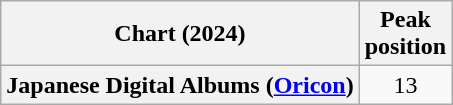<table class="wikitable sortable plainrowheaders" style="text-align:center">
<tr>
<th scope="col">Chart (2024)</th>
<th scope="col">Peak<br>position</th>
</tr>
<tr>
<th scope="row">Japanese Digital Albums (<a href='#'>Oricon</a>)</th>
<td>13</td>
</tr>
</table>
